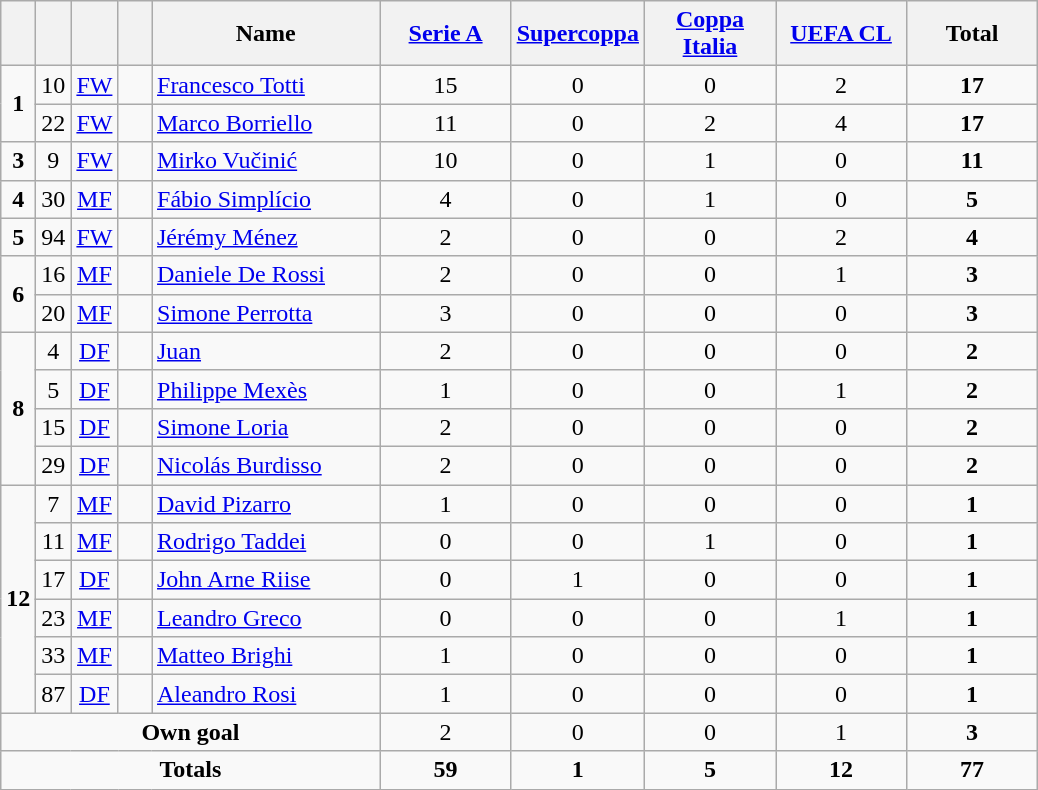<table class="wikitable" style="text-align:center">
<tr>
<th width=15></th>
<th width=15></th>
<th width=15></th>
<th width=15></th>
<th width=145>Name</th>
<th width=80><a href='#'>Serie A</a></th>
<th width=80><a href='#'>Supercoppa</a></th>
<th width=80><a href='#'>Coppa Italia</a></th>
<th width=80><a href='#'>UEFA CL</a></th>
<th width=80>Total</th>
</tr>
<tr>
<td rowspan=2><strong>1</strong></td>
<td>10</td>
<td><a href='#'>FW</a></td>
<td></td>
<td align=left><a href='#'>Francesco Totti</a></td>
<td>15</td>
<td>0</td>
<td>0</td>
<td>2</td>
<td><strong>17</strong></td>
</tr>
<tr>
<td>22</td>
<td><a href='#'>FW</a></td>
<td></td>
<td align=left><a href='#'>Marco Borriello</a></td>
<td>11</td>
<td>0</td>
<td>2</td>
<td>4</td>
<td><strong>17</strong></td>
</tr>
<tr>
<td><strong>3</strong></td>
<td>9</td>
<td><a href='#'>FW</a></td>
<td></td>
<td align=left><a href='#'>Mirko Vučinić</a></td>
<td>10</td>
<td>0</td>
<td>1</td>
<td>0</td>
<td><strong>11</strong></td>
</tr>
<tr>
<td><strong>4</strong></td>
<td>30</td>
<td><a href='#'>MF</a></td>
<td></td>
<td align=left><a href='#'>Fábio Simplício</a></td>
<td>4</td>
<td>0</td>
<td>1</td>
<td>0</td>
<td><strong>5</strong></td>
</tr>
<tr>
<td><strong>5</strong></td>
<td>94</td>
<td><a href='#'>FW</a></td>
<td></td>
<td align=left><a href='#'>Jérémy Ménez</a></td>
<td>2</td>
<td>0</td>
<td>0</td>
<td>2</td>
<td><strong>4</strong></td>
</tr>
<tr>
<td rowspan=2><strong>6</strong></td>
<td>16</td>
<td><a href='#'>MF</a></td>
<td></td>
<td align=left><a href='#'>Daniele De Rossi</a></td>
<td>2</td>
<td>0</td>
<td>0</td>
<td>1</td>
<td><strong>3</strong></td>
</tr>
<tr>
<td>20</td>
<td><a href='#'>MF</a></td>
<td></td>
<td align=left><a href='#'>Simone Perrotta</a></td>
<td>3</td>
<td>0</td>
<td>0</td>
<td>0</td>
<td><strong>3</strong></td>
</tr>
<tr>
<td rowspan=4><strong>8</strong></td>
<td>4</td>
<td><a href='#'>DF</a></td>
<td></td>
<td align=left><a href='#'>Juan</a></td>
<td>2</td>
<td>0</td>
<td>0</td>
<td>0</td>
<td><strong>2</strong></td>
</tr>
<tr>
<td>5</td>
<td><a href='#'>DF</a></td>
<td></td>
<td align=left><a href='#'>Philippe Mexès</a></td>
<td>1</td>
<td>0</td>
<td>0</td>
<td>1</td>
<td><strong>2</strong></td>
</tr>
<tr>
<td>15</td>
<td><a href='#'>DF</a></td>
<td></td>
<td align=left><a href='#'>Simone Loria</a></td>
<td>2</td>
<td>0</td>
<td>0</td>
<td>0</td>
<td><strong>2</strong></td>
</tr>
<tr>
<td>29</td>
<td><a href='#'>DF</a></td>
<td></td>
<td align=left><a href='#'>Nicolás Burdisso</a></td>
<td>2</td>
<td>0</td>
<td>0</td>
<td>0</td>
<td><strong>2</strong></td>
</tr>
<tr>
<td rowspan=6><strong>12</strong></td>
<td>7</td>
<td><a href='#'>MF</a></td>
<td></td>
<td align=left><a href='#'>David Pizarro</a></td>
<td>1</td>
<td>0</td>
<td>0</td>
<td>0</td>
<td><strong>1</strong></td>
</tr>
<tr>
<td>11</td>
<td><a href='#'>MF</a></td>
<td></td>
<td align=left><a href='#'>Rodrigo Taddei</a></td>
<td>0</td>
<td>0</td>
<td>1</td>
<td>0</td>
<td><strong>1</strong></td>
</tr>
<tr>
<td>17</td>
<td><a href='#'>DF</a></td>
<td></td>
<td align=left><a href='#'>John Arne Riise</a></td>
<td>0</td>
<td>1</td>
<td>0</td>
<td>0</td>
<td><strong>1</strong></td>
</tr>
<tr>
<td>23</td>
<td><a href='#'>MF</a></td>
<td></td>
<td align=left><a href='#'>Leandro Greco</a></td>
<td>0</td>
<td>0</td>
<td>0</td>
<td>1</td>
<td><strong>1</strong></td>
</tr>
<tr>
<td>33</td>
<td><a href='#'>MF</a></td>
<td></td>
<td align=left><a href='#'>Matteo Brighi</a></td>
<td>1</td>
<td>0</td>
<td>0</td>
<td>0</td>
<td><strong>1</strong></td>
</tr>
<tr>
<td>87</td>
<td><a href='#'>DF</a></td>
<td></td>
<td align=left><a href='#'>Aleandro Rosi</a></td>
<td>1</td>
<td>0</td>
<td>0</td>
<td>0</td>
<td><strong>1</strong></td>
</tr>
<tr>
<td colspan=5><strong>Own goal</strong></td>
<td>2</td>
<td>0</td>
<td>0</td>
<td>1</td>
<td><strong>3</strong></td>
</tr>
<tr>
<td colspan=5><strong>Totals</strong></td>
<td><strong>59</strong></td>
<td><strong>1</strong></td>
<td><strong>5</strong></td>
<td><strong>12</strong></td>
<td><strong>77</strong></td>
</tr>
</table>
